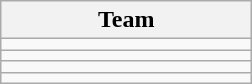<table class="wikitable" style="display:inline-table;">
<tr>
<th width=160>Team</th>
</tr>
<tr>
<td></td>
</tr>
<tr>
<td></td>
</tr>
<tr>
<td></td>
</tr>
<tr>
<td></td>
</tr>
</table>
